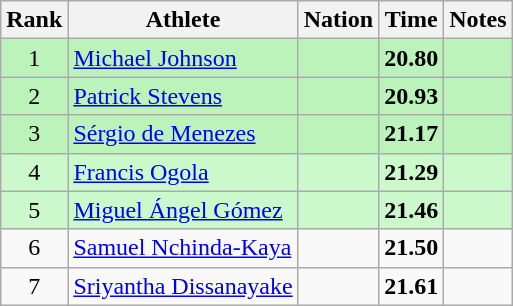<table class="wikitable sortable" style="text-align:center">
<tr>
<th>Rank</th>
<th>Athlete</th>
<th>Nation</th>
<th>Time</th>
<th>Notes</th>
</tr>
<tr style="background:#bbf3bb;">
<td>1</td>
<td align=left><a href='#'>Michael Johnson</a></td>
<td align=left></td>
<td><strong>20.80</strong></td>
<td></td>
</tr>
<tr style="background:#bbf3bb;">
<td>2</td>
<td align=left><a href='#'>Patrick Stevens</a></td>
<td align=left></td>
<td><strong>20.93</strong></td>
<td></td>
</tr>
<tr style="background:#bbf3bb;">
<td>3</td>
<td align=left><a href='#'>Sérgio de Menezes</a></td>
<td align=left></td>
<td><strong>21.17</strong></td>
<td></td>
</tr>
<tr style="background:#ccf9cc;">
<td>4</td>
<td align=left><a href='#'>Francis Ogola</a></td>
<td align=left></td>
<td><strong>21.29</strong></td>
<td></td>
</tr>
<tr style="background:#ccf9cc;">
<td>5</td>
<td align=left><a href='#'>Miguel Ángel Gómez</a></td>
<td align=left></td>
<td><strong>21.46</strong></td>
<td></td>
</tr>
<tr>
<td>6</td>
<td align=left><a href='#'>Samuel Nchinda-Kaya</a></td>
<td align=left></td>
<td><strong>21.50</strong></td>
<td></td>
</tr>
<tr>
<td>7</td>
<td align=left><a href='#'>Sriyantha Dissanayake</a></td>
<td align=left></td>
<td><strong>21.61</strong></td>
<td></td>
</tr>
</table>
